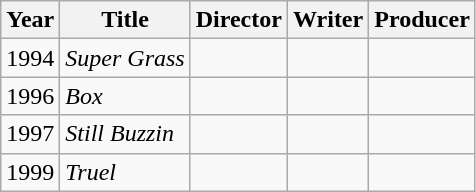<table class="wikitable">
<tr>
<th>Year</th>
<th>Title</th>
<th>Director</th>
<th>Writer</th>
<th>Producer</th>
</tr>
<tr>
<td>1994</td>
<td><em>Super Grass</em></td>
<td></td>
<td></td>
<td></td>
</tr>
<tr>
<td>1996</td>
<td><em>Box</em></td>
<td></td>
<td></td>
<td></td>
</tr>
<tr>
<td>1997</td>
<td><em>Still Buzzin</em></td>
<td></td>
<td></td>
<td></td>
</tr>
<tr>
<td>1999</td>
<td><em>Truel</em></td>
<td></td>
<td></td>
<td></td>
</tr>
</table>
